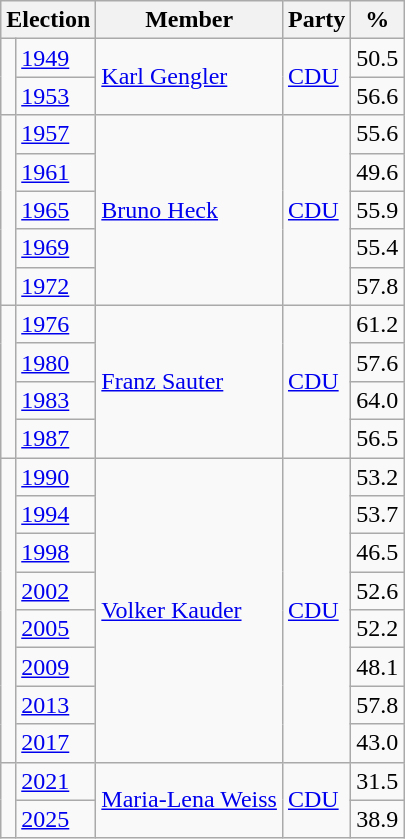<table class=wikitable>
<tr>
<th colspan=2>Election</th>
<th>Member</th>
<th>Party</th>
<th>%</th>
</tr>
<tr>
<td rowspan=2 bgcolor=></td>
<td><a href='#'>1949</a></td>
<td rowspan=2><a href='#'>Karl Gengler</a></td>
<td rowspan=2><a href='#'>CDU</a></td>
<td align=right>50.5</td>
</tr>
<tr>
<td><a href='#'>1953</a></td>
<td align=right>56.6</td>
</tr>
<tr>
<td rowspan=5 bgcolor=></td>
<td><a href='#'>1957</a></td>
<td rowspan=5><a href='#'>Bruno Heck</a></td>
<td rowspan=5><a href='#'>CDU</a></td>
<td align=right>55.6</td>
</tr>
<tr>
<td><a href='#'>1961</a></td>
<td align=right>49.6</td>
</tr>
<tr>
<td><a href='#'>1965</a></td>
<td align=right>55.9</td>
</tr>
<tr>
<td><a href='#'>1969</a></td>
<td align=right>55.4</td>
</tr>
<tr>
<td><a href='#'>1972</a></td>
<td align=right>57.8</td>
</tr>
<tr>
<td rowspan=4 bgcolor=></td>
<td><a href='#'>1976</a></td>
<td rowspan=4><a href='#'>Franz Sauter</a></td>
<td rowspan=4><a href='#'>CDU</a></td>
<td align=right>61.2</td>
</tr>
<tr>
<td><a href='#'>1980</a></td>
<td align=right>57.6</td>
</tr>
<tr>
<td><a href='#'>1983</a></td>
<td align=right>64.0</td>
</tr>
<tr>
<td><a href='#'>1987</a></td>
<td align=right>56.5</td>
</tr>
<tr>
<td rowspan=8 bgcolor=></td>
<td><a href='#'>1990</a></td>
<td rowspan=8><a href='#'>Volker Kauder</a></td>
<td rowspan=8><a href='#'>CDU</a></td>
<td align=right>53.2</td>
</tr>
<tr>
<td><a href='#'>1994</a></td>
<td align=right>53.7</td>
</tr>
<tr>
<td><a href='#'>1998</a></td>
<td align=right>46.5</td>
</tr>
<tr>
<td><a href='#'>2002</a></td>
<td align=right>52.6</td>
</tr>
<tr>
<td><a href='#'>2005</a></td>
<td align=right>52.2</td>
</tr>
<tr>
<td><a href='#'>2009</a></td>
<td align=right>48.1</td>
</tr>
<tr>
<td><a href='#'>2013</a></td>
<td align=right>57.8</td>
</tr>
<tr>
<td><a href='#'>2017</a></td>
<td align=right>43.0</td>
</tr>
<tr>
<td rowspan=2 bgcolor=></td>
<td><a href='#'>2021</a></td>
<td rowspan=2><a href='#'>Maria-Lena Weiss</a></td>
<td rowspan=2><a href='#'>CDU</a></td>
<td align=right>31.5</td>
</tr>
<tr>
<td><a href='#'>2025</a></td>
<td align=right>38.9</td>
</tr>
</table>
